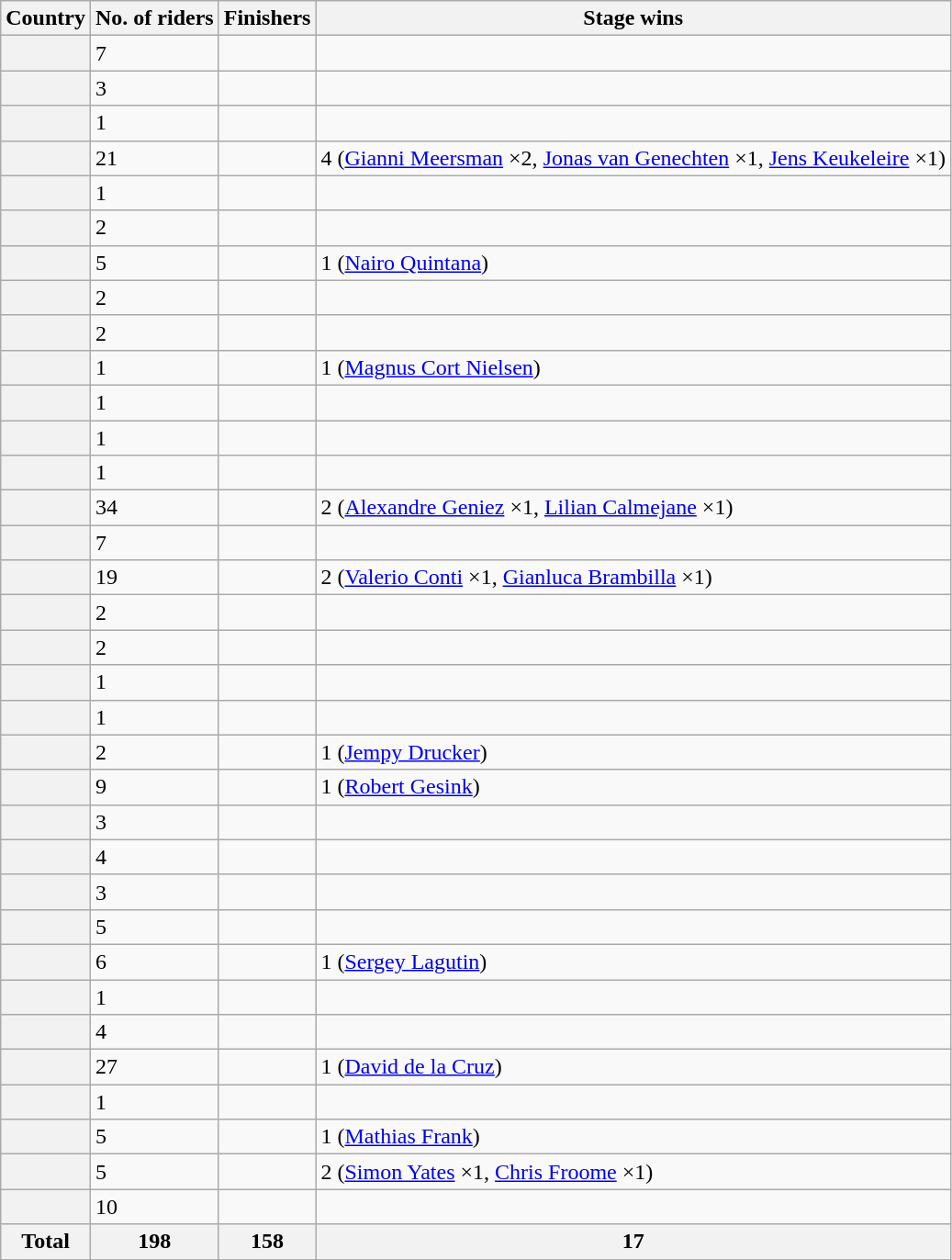<table class="wikitable sortable plainrowheaders">
<tr>
<th scope="col">Country</th>
<th scope="col">No. of riders</th>
<th scope="col">Finishers</th>
<th scope="col">Stage wins</th>
</tr>
<tr>
<th scope="row"></th>
<td>7</td>
<td></td>
<td></td>
</tr>
<tr>
<th scope="row"></th>
<td>3</td>
<td></td>
<td></td>
</tr>
<tr>
<th scope="row"></th>
<td>1</td>
<td></td>
<td></td>
</tr>
<tr>
<th scope="row"></th>
<td>21</td>
<td></td>
<td>4 (<a href='#'>Gianni Meersman</a> ×2, <a href='#'>Jonas van Genechten</a> ×1, <a href='#'>Jens Keukeleire</a> ×1)</td>
</tr>
<tr>
<th scope="row"></th>
<td>1</td>
<td></td>
<td></td>
</tr>
<tr>
<th scope="row"></th>
<td>2</td>
<td></td>
<td></td>
</tr>
<tr>
<th scope="row"></th>
<td>5</td>
<td></td>
<td>1 (<a href='#'>Nairo Quintana</a>)</td>
</tr>
<tr>
<th scope="row"></th>
<td>2</td>
<td></td>
<td></td>
</tr>
<tr>
<th scope="row"></th>
<td>2</td>
<td></td>
<td></td>
</tr>
<tr>
<th scope="row"></th>
<td>1</td>
<td></td>
<td>1 (<a href='#'>Magnus Cort Nielsen</a>)</td>
</tr>
<tr>
<th scope="row"></th>
<td>1</td>
<td></td>
<td></td>
</tr>
<tr>
<th scope="row"></th>
<td>1</td>
<td></td>
<td></td>
</tr>
<tr>
<th scope="row"></th>
<td>1</td>
<td></td>
<td></td>
</tr>
<tr>
<th scope="row"></th>
<td>34</td>
<td></td>
<td>2 (<a href='#'>Alexandre Geniez</a> ×1, <a href='#'>Lilian Calmejane</a> ×1)</td>
</tr>
<tr>
<th scope="row"></th>
<td>7</td>
<td></td>
<td></td>
</tr>
<tr>
<th scope="row"></th>
<td>19</td>
<td></td>
<td>2 (<a href='#'>Valerio Conti</a> ×1, <a href='#'>Gianluca Brambilla</a> ×1)</td>
</tr>
<tr>
<th scope="row"></th>
<td>2</td>
<td></td>
<td></td>
</tr>
<tr>
<th scope="row"></th>
<td>2</td>
<td></td>
<td></td>
</tr>
<tr>
<th scope="row"></th>
<td>1</td>
<td></td>
<td></td>
</tr>
<tr>
<th scope="row"></th>
<td>1</td>
<td></td>
<td></td>
</tr>
<tr>
<th scope="row"></th>
<td>2</td>
<td></td>
<td>1 (<a href='#'>Jempy Drucker</a>)</td>
</tr>
<tr>
<th scope="row"></th>
<td>9</td>
<td></td>
<td>1 (<a href='#'>Robert Gesink</a>)</td>
</tr>
<tr>
<th scope="row"></th>
<td>3</td>
<td></td>
<td></td>
</tr>
<tr>
<th scope="row"></th>
<td>4</td>
<td></td>
<td></td>
</tr>
<tr>
<th scope="row"></th>
<td>3</td>
<td></td>
<td></td>
</tr>
<tr>
<th scope="row"></th>
<td>5</td>
<td></td>
<td></td>
</tr>
<tr>
<th scope="row"></th>
<td>6</td>
<td></td>
<td>1 (<a href='#'>Sergey Lagutin</a>)</td>
</tr>
<tr>
<th scope="row"></th>
<td>1</td>
<td></td>
<td></td>
</tr>
<tr>
<th scope="row"></th>
<td>4</td>
<td></td>
<td></td>
</tr>
<tr>
<th scope="row"></th>
<td>27</td>
<td></td>
<td>1 (<a href='#'>David de la Cruz</a>)</td>
</tr>
<tr>
<th scope="row"></th>
<td>1</td>
<td></td>
<td></td>
</tr>
<tr>
<th scope="row"></th>
<td>5</td>
<td></td>
<td>1 (<a href='#'>Mathias Frank</a>)</td>
</tr>
<tr>
<th scope="row"></th>
<td>5</td>
<td></td>
<td>2 (<a href='#'>Simon Yates</a> ×1, <a href='#'>Chris Froome</a> ×1)</td>
</tr>
<tr>
<th scope="row"></th>
<td>10</td>
<td></td>
<td></td>
</tr>
<tr>
<th>Total</th>
<th>198</th>
<th>158</th>
<th>17</th>
</tr>
</table>
